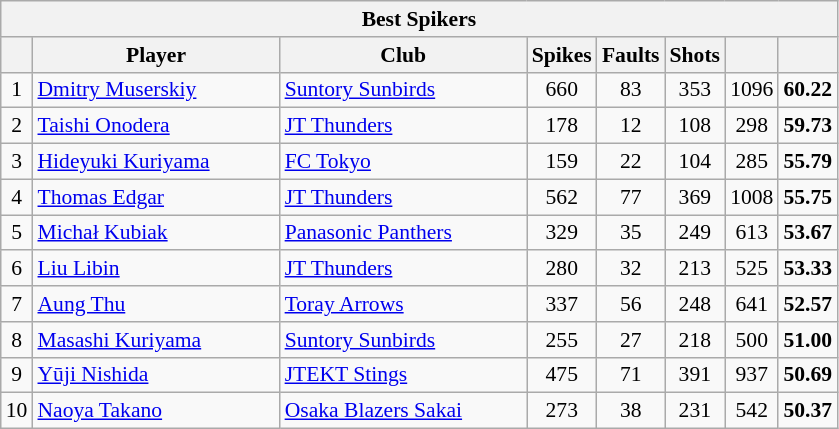<table class="wikitable sortable" style=font-size:90%>
<tr>
<th colspan=8>Best Spikers</th>
</tr>
<tr>
<th></th>
<th width=158>Player</th>
<th width=158>Club</th>
<th width=20>Spikes</th>
<th width=20>Faults</th>
<th width=20>Shots</th>
<th width=20></th>
<th width=20></th>
</tr>
<tr>
<td align=center>1</td>
<td> <a href='#'>Dmitry Muserskiy</a></td>
<td><a href='#'>Suntory Sunbirds</a></td>
<td align=center>660</td>
<td align=center>83</td>
<td align=center>353</td>
<td align=center>1096</td>
<td align=center><strong>60.22</strong></td>
</tr>
<tr>
<td align=center>2</td>
<td> <a href='#'>Taishi Onodera</a></td>
<td><a href='#'>JT Thunders</a></td>
<td align=center>178</td>
<td align=center>12</td>
<td align=center>108</td>
<td align=center>298</td>
<td align=center><strong>59.73</strong></td>
</tr>
<tr>
<td align=center>3</td>
<td> <a href='#'>Hideyuki Kuriyama</a></td>
<td><a href='#'>FC Tokyo</a></td>
<td align=center>159</td>
<td align=center>22</td>
<td align=center>104</td>
<td align=center>285</td>
<td align=center><strong>55.79</strong></td>
</tr>
<tr>
<td align=center>4</td>
<td> <a href='#'>Thomas Edgar</a></td>
<td><a href='#'>JT Thunders</a></td>
<td align=center>562</td>
<td align=center>77</td>
<td align=center>369</td>
<td align=center>1008</td>
<td align=center><strong>55.75</strong></td>
</tr>
<tr>
<td align=center>5</td>
<td> <a href='#'>Michał Kubiak</a></td>
<td><a href='#'>Panasonic Panthers</a></td>
<td align=center>329</td>
<td align=center>35</td>
<td align=center>249</td>
<td align=center>613</td>
<td align=center><strong>53.67</strong></td>
</tr>
<tr>
<td align=center>6</td>
<td> <a href='#'>Liu Libin</a></td>
<td><a href='#'>JT Thunders</a></td>
<td align=center>280</td>
<td align=center>32</td>
<td align=center>213</td>
<td align=center>525</td>
<td align=center><strong>53.33</strong></td>
</tr>
<tr>
<td align=center>7</td>
<td> <a href='#'>Aung Thu</a></td>
<td><a href='#'>Toray Arrows</a></td>
<td align=center>337</td>
<td align=center>56</td>
<td align=center>248</td>
<td align=center>641</td>
<td align=center><strong>52.57</strong></td>
</tr>
<tr>
<td align=center>8</td>
<td> <a href='#'>Masashi Kuriyama</a></td>
<td><a href='#'>Suntory Sunbirds</a></td>
<td align=center>255</td>
<td align=center>27</td>
<td align=center>218</td>
<td align=center>500</td>
<td align=center><strong>51.00</strong></td>
</tr>
<tr>
<td align=center>9</td>
<td> <a href='#'>Yūji Nishida</a></td>
<td><a href='#'>JTEKT Stings</a></td>
<td align=center>475</td>
<td align=center>71</td>
<td align=center>391</td>
<td align=center>937</td>
<td align=center><strong>50.69</strong></td>
</tr>
<tr>
<td align=center>10</td>
<td> <a href='#'>Naoya Takano</a></td>
<td><a href='#'>Osaka Blazers Sakai</a></td>
<td align=center>273</td>
<td align=center>38</td>
<td align=center>231</td>
<td align=center>542</td>
<td align=center><strong>50.37</strong></td>
</tr>
</table>
